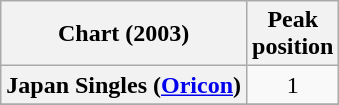<table class="wikitable plainrowheaders">
<tr>
<th>Chart (2003)</th>
<th>Peak<br>position</th>
</tr>
<tr>
<th scope="row">Japan Singles (<a href='#'>Oricon</a>)</th>
<td style="text-align:center;">1</td>
</tr>
<tr>
</tr>
</table>
